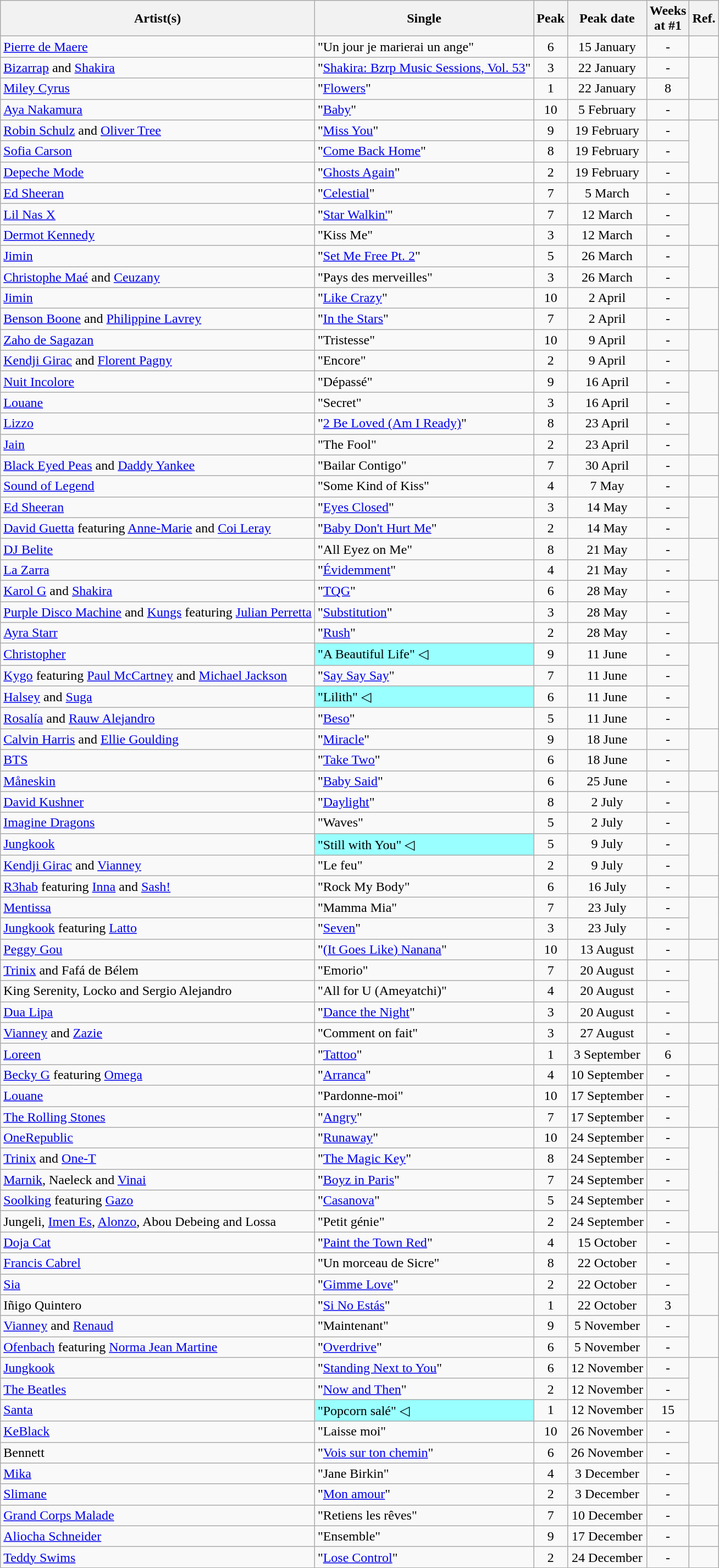<table class="wikitable sortable">
<tr>
<th>Artist(s)</th>
<th>Single</th>
<th>Peak</th>
<th>Peak date</th>
<th>Weeks<br>at #1</th>
<th>Ref.</th>
</tr>
<tr>
<td><a href='#'>Pierre de Maere</a></td>
<td>"Un jour je marierai un ange"</td>
<td style="text-align: center;">6</td>
<td style="text-align: center;">15 January</td>
<td style="text-align: center;">-</td>
<td style="text-align: center;"></td>
</tr>
<tr>
<td><a href='#'>Bizarrap</a> and <a href='#'>Shakira</a></td>
<td>"<a href='#'>Shakira: Bzrp Music Sessions, Vol. 53</a>"</td>
<td style="text-align: center;">3</td>
<td style="text-align: center;">22 January</td>
<td style="text-align: center;">-</td>
<td style="text-align: center;" rowspan="2"></td>
</tr>
<tr>
<td><a href='#'>Miley Cyrus</a></td>
<td>"<a href='#'>Flowers</a>"</td>
<td style="text-align: center;">1</td>
<td style="text-align: center;">22 January</td>
<td style="text-align: center;">8</td>
</tr>
<tr>
<td><a href='#'>Aya Nakamura</a></td>
<td>"<a href='#'>Baby</a>"</td>
<td style="text-align: center;">10</td>
<td style="text-align: center;">5 February</td>
<td style="text-align: center;">-</td>
<td style="text-align: center;"></td>
</tr>
<tr>
<td><a href='#'>Robin Schulz</a> and <a href='#'>Oliver Tree</a></td>
<td>"<a href='#'>Miss You</a>"</td>
<td style="text-align: center;">9</td>
<td style="text-align: center;">19 February</td>
<td style="text-align: center;">-</td>
<td style="text-align: center;" rowspan="3"></td>
</tr>
<tr>
<td><a href='#'>Sofia Carson</a></td>
<td>"<a href='#'>Come Back Home</a>"</td>
<td style="text-align: center;">8</td>
<td style="text-align: center;">19 February</td>
<td style="text-align: center;">-</td>
</tr>
<tr>
<td><a href='#'>Depeche Mode</a></td>
<td>"<a href='#'>Ghosts Again</a>"</td>
<td style="text-align: center;">2</td>
<td style="text-align: center;">19 February</td>
<td style="text-align: center;">-</td>
</tr>
<tr>
<td><a href='#'>Ed Sheeran</a></td>
<td>"<a href='#'>Celestial</a>"</td>
<td style="text-align: center;">7</td>
<td style="text-align: center;">5 March</td>
<td style="text-align: center;">-</td>
<td style="text-align: center;"></td>
</tr>
<tr>
<td><a href='#'>Lil Nas X</a></td>
<td>"<a href='#'>Star Walkin'</a>"</td>
<td style="text-align: center;">7</td>
<td style="text-align: center;">12 March</td>
<td style="text-align: center;">-</td>
<td style="text-align: center;" rowspan="2"></td>
</tr>
<tr>
<td><a href='#'>Dermot Kennedy</a></td>
<td>"Kiss Me"</td>
<td style="text-align: center;">3</td>
<td style="text-align: center;">12 March</td>
<td style="text-align: center;">-</td>
</tr>
<tr>
<td><a href='#'>Jimin</a></td>
<td>"<a href='#'>Set Me Free Pt. 2</a>"</td>
<td style="text-align: center;">5</td>
<td style="text-align: center;">26 March</td>
<td style="text-align: center;">-</td>
<td style="text-align: center;" rowspan="2"></td>
</tr>
<tr>
<td><a href='#'>Christophe Maé</a> and <a href='#'>Ceuzany</a></td>
<td>"Pays des merveilles"</td>
<td style="text-align: center;">3</td>
<td style="text-align: center;">26 March</td>
<td style="text-align: center;">-</td>
</tr>
<tr>
<td><a href='#'>Jimin</a></td>
<td>"<a href='#'>Like Crazy</a>"</td>
<td style="text-align: center;">10</td>
<td style="text-align: center;">2 April</td>
<td style="text-align: center;">-</td>
<td style="text-align: center;" rowspan="2"></td>
</tr>
<tr>
<td><a href='#'>Benson Boone</a> and <a href='#'>Philippine Lavrey</a></td>
<td>"<a href='#'>In the Stars</a>"</td>
<td style="text-align: center;">7</td>
<td style="text-align: center;">2 April</td>
<td style="text-align: center;">-</td>
</tr>
<tr>
<td><a href='#'>Zaho de Sagazan</a></td>
<td>"Tristesse"</td>
<td style="text-align: center;">10</td>
<td style="text-align: center;">9 April</td>
<td style="text-align: center;">-</td>
<td style="text-align: center;" rowspan="2"></td>
</tr>
<tr>
<td><a href='#'>Kendji Girac</a> and <a href='#'>Florent Pagny</a></td>
<td>"Encore"</td>
<td style="text-align: center;">2</td>
<td style="text-align: center;">9 April</td>
<td style="text-align: center;">-</td>
</tr>
<tr>
<td><a href='#'>Nuit Incolore</a></td>
<td>"Dépassé"</td>
<td style="text-align: center;">9</td>
<td style="text-align: center;">16 April</td>
<td style="text-align: center;">-</td>
<td style="text-align: center;" rowspan="2"></td>
</tr>
<tr>
<td><a href='#'>Louane</a></td>
<td>"Secret"</td>
<td style="text-align: center;">3</td>
<td style="text-align: center;">16 April</td>
<td style="text-align: center;">-</td>
</tr>
<tr>
<td><a href='#'>Lizzo</a></td>
<td>"<a href='#'>2 Be Loved (Am I Ready)</a>"</td>
<td style="text-align: center;">8</td>
<td style="text-align: center;">23 April</td>
<td style="text-align: center;">-</td>
<td style="text-align: center;" rowspan="2"></td>
</tr>
<tr>
<td><a href='#'>Jain</a></td>
<td>"The Fool"</td>
<td style="text-align: center;">2</td>
<td style="text-align: center;">23 April</td>
<td style="text-align: center;">-</td>
</tr>
<tr>
<td><a href='#'>Black Eyed Peas</a> and <a href='#'>Daddy Yankee</a></td>
<td>"Bailar Contigo"</td>
<td style="text-align: center;">7</td>
<td style="text-align: center;">30 April</td>
<td style="text-align: center;">-</td>
<td style="text-align: center;"></td>
</tr>
<tr>
<td><a href='#'>Sound of Legend</a></td>
<td>"Some Kind of Kiss"</td>
<td style="text-align: center;">4</td>
<td style="text-align: center;">7 May</td>
<td style="text-align: center;">-</td>
<td style="text-align: center;"></td>
</tr>
<tr>
<td><a href='#'>Ed Sheeran</a></td>
<td>"<a href='#'>Eyes Closed</a>"</td>
<td style="text-align: center;">3</td>
<td style="text-align: center;">14 May</td>
<td style="text-align: center;">-</td>
<td style="text-align: center;" rowspan="2"></td>
</tr>
<tr>
<td><a href='#'>David Guetta</a> featuring <a href='#'>Anne-Marie</a> and <a href='#'>Coi Leray</a></td>
<td>"<a href='#'>Baby Don't Hurt Me</a>"</td>
<td style="text-align: center;">2</td>
<td style="text-align: center;">14 May</td>
<td style="text-align: center;">-</td>
</tr>
<tr>
<td><a href='#'>DJ Belite</a></td>
<td>"All Eyez on Me"</td>
<td style="text-align: center;">8</td>
<td style="text-align: center;">21 May</td>
<td style="text-align: center;">-</td>
<td style="text-align: center;" rowspan="2"></td>
</tr>
<tr>
<td><a href='#'>La Zarra</a></td>
<td>"<a href='#'>Évidemment</a>"</td>
<td style="text-align: center;">4</td>
<td style="text-align: center;">21 May</td>
<td style="text-align: center;">-</td>
</tr>
<tr>
<td><a href='#'>Karol G</a> and <a href='#'>Shakira</a></td>
<td>"<a href='#'>TQG</a>"</td>
<td style="text-align: center;">6</td>
<td style="text-align: center;">28 May</td>
<td style="text-align: center;">-</td>
<td style="text-align: center;" rowspan="3"></td>
</tr>
<tr>
<td><a href='#'>Purple Disco Machine</a> and <a href='#'>Kungs</a> featuring <a href='#'>Julian Perretta</a></td>
<td>"<a href='#'>Substitution</a>"</td>
<td style="text-align: center;">3</td>
<td style="text-align: center;">28 May</td>
<td style="text-align: center;">-</td>
</tr>
<tr>
<td><a href='#'>Ayra Starr</a></td>
<td>"<a href='#'>Rush</a>"</td>
<td style="text-align: center;">2</td>
<td style="text-align: center;">28 May</td>
<td style="text-align: center;">-</td>
</tr>
<tr>
<td><a href='#'>Christopher</a></td>
<td style="background:#9ff;">"A Beautiful Life" ◁</td>
<td style="text-align: center;">9</td>
<td style="text-align: center;">11 June</td>
<td style="text-align: center;">-</td>
<td style="text-align: center;" rowspan="4"></td>
</tr>
<tr>
<td><a href='#'>Kygo</a> featuring <a href='#'>Paul McCartney</a> and <a href='#'>Michael Jackson</a></td>
<td>"<a href='#'>Say Say Say</a>"</td>
<td style="text-align: center;">7</td>
<td style="text-align: center;">11 June</td>
<td style="text-align: center;">-</td>
</tr>
<tr>
<td><a href='#'>Halsey</a> and <a href='#'>Suga</a></td>
<td style="background:#9ff;">"Lilith" ◁</td>
<td style="text-align: center;">6</td>
<td style="text-align: center;">11 June</td>
<td style="text-align: center;">-</td>
</tr>
<tr>
<td><a href='#'>Rosalía</a> and <a href='#'>Rauw Alejandro</a></td>
<td>"<a href='#'>Beso</a>"</td>
<td style="text-align: center;">5</td>
<td style="text-align: center;">11 June</td>
<td style="text-align: center;">-</td>
</tr>
<tr>
<td><a href='#'>Calvin Harris</a> and <a href='#'>Ellie Goulding</a></td>
<td>"<a href='#'>Miracle</a>"</td>
<td style="text-align: center;">9</td>
<td style="text-align: center;">18 June</td>
<td style="text-align: center;">-</td>
<td style="text-align: center;" rowspan="2"></td>
</tr>
<tr>
<td><a href='#'>BTS</a></td>
<td>"<a href='#'>Take Two</a>"</td>
<td style="text-align: center;">6</td>
<td style="text-align: center;">18 June</td>
<td style="text-align: center;">-</td>
</tr>
<tr>
<td><a href='#'>Måneskin</a></td>
<td>"<a href='#'>Baby Said</a>"</td>
<td style="text-align: center;">6</td>
<td style="text-align: center;">25 June</td>
<td style="text-align: center;">-</td>
<td style="text-align: center;"></td>
</tr>
<tr>
<td><a href='#'>David Kushner</a></td>
<td>"<a href='#'>Daylight</a>"</td>
<td style="text-align: center;">8</td>
<td style="text-align: center;">2 July</td>
<td style="text-align: center;">-</td>
<td style="text-align: center;" rowspan="2"></td>
</tr>
<tr>
<td><a href='#'>Imagine Dragons</a></td>
<td>"Waves"</td>
<td style="text-align: center;">5</td>
<td style="text-align: center;">2 July</td>
<td style="text-align: center;">-</td>
</tr>
<tr>
<td><a href='#'>Jungkook</a></td>
<td style="background:#9ff;">"Still with You" ◁</td>
<td style="text-align: center;">5</td>
<td style="text-align: center;">9 July</td>
<td style="text-align: center;">-</td>
<td style="text-align: center;" rowspan="2"></td>
</tr>
<tr>
<td><a href='#'>Kendji Girac</a> and <a href='#'>Vianney</a></td>
<td>"Le feu"</td>
<td style="text-align: center;">2</td>
<td style="text-align: center;">9 July</td>
<td style="text-align: center;">-</td>
</tr>
<tr>
<td><a href='#'>R3hab</a> featuring <a href='#'>Inna</a> and <a href='#'>Sash!</a></td>
<td>"Rock My Body"</td>
<td style="text-align: center;">6</td>
<td style="text-align: center;">16 July</td>
<td style="text-align: center;">-</td>
<td style="text-align: center;"></td>
</tr>
<tr>
<td><a href='#'>Mentissa</a></td>
<td>"Mamma Mia"</td>
<td style="text-align: center;">7</td>
<td style="text-align: center;">23 July</td>
<td style="text-align: center;">-</td>
<td style="text-align: center;" rowspan="2"></td>
</tr>
<tr>
<td><a href='#'>Jungkook</a> featuring <a href='#'>Latto</a></td>
<td>"<a href='#'>Seven</a>"</td>
<td style="text-align: center;">3</td>
<td style="text-align: center;">23 July</td>
<td style="text-align: center;">-</td>
</tr>
<tr>
<td><a href='#'>Peggy Gou</a></td>
<td>"<a href='#'>(It Goes Like) Nanana</a>"</td>
<td style="text-align: center;">10</td>
<td style="text-align: center;">13 August</td>
<td style="text-align: center;">-</td>
<td style="text-align: center;"></td>
</tr>
<tr>
<td><a href='#'>Trinix</a> and Fafá de Bélem</td>
<td>"Emorio"</td>
<td style="text-align: center;">7</td>
<td style="text-align: center;">20 August</td>
<td style="text-align: center;">-</td>
<td style="text-align: center;" rowspan="3"></td>
</tr>
<tr>
<td>King Serenity, Locko and Sergio Alejandro</td>
<td>"All for U (Ameyatchi)"</td>
<td style="text-align: center;">4</td>
<td style="text-align: center;">20 August</td>
<td style="text-align: center;">-</td>
</tr>
<tr>
<td><a href='#'>Dua Lipa</a></td>
<td>"<a href='#'>Dance the Night</a>"</td>
<td style="text-align: center;">3</td>
<td style="text-align: center;">20 August</td>
<td style="text-align: center;">-</td>
</tr>
<tr>
<td><a href='#'>Vianney</a> and <a href='#'>Zazie</a></td>
<td>"Comment on fait"</td>
<td style="text-align: center;">3</td>
<td style="text-align: center;">27 August</td>
<td style="text-align: center;">-</td>
<td style="text-align: center;"></td>
</tr>
<tr>
<td><a href='#'>Loreen</a></td>
<td>"<a href='#'>Tattoo</a>"</td>
<td style="text-align: center;">1</td>
<td style="text-align: center;">3 September</td>
<td style="text-align: center;">6</td>
<td style="text-align: center;"></td>
</tr>
<tr>
<td><a href='#'>Becky G</a> featuring <a href='#'>Omega</a></td>
<td>"<a href='#'>Arranca</a>"</td>
<td style="text-align: center;">4</td>
<td style="text-align: center;">10 September</td>
<td style="text-align: center;">-</td>
<td style="text-align: center;"></td>
</tr>
<tr>
<td><a href='#'>Louane</a></td>
<td>"Pardonne-moi"</td>
<td style="text-align: center;">10</td>
<td style="text-align: center;">17 September</td>
<td style="text-align: center;">-</td>
<td style="text-align: center;" rowspan="2"></td>
</tr>
<tr>
<td><a href='#'>The Rolling Stones</a></td>
<td>"<a href='#'>Angry</a>"</td>
<td style="text-align: center;">7</td>
<td style="text-align: center;">17 September</td>
<td style="text-align: center;">-</td>
</tr>
<tr>
<td><a href='#'>OneRepublic</a></td>
<td>"<a href='#'>Runaway</a>"</td>
<td style="text-align: center;">10</td>
<td style="text-align: center;">24 September</td>
<td style="text-align: center;">-</td>
<td style="text-align: center;" rowspan="5"></td>
</tr>
<tr>
<td><a href='#'>Trinix</a> and <a href='#'>One-T</a></td>
<td>"<a href='#'>The Magic Key</a>"</td>
<td style="text-align: center;">8</td>
<td style="text-align: center;">24 September</td>
<td style="text-align: center;">-</td>
</tr>
<tr>
<td><a href='#'>Marnik</a>, Naeleck and <a href='#'>Vinai</a></td>
<td>"<a href='#'>Boyz in Paris</a>"</td>
<td style="text-align: center;">7</td>
<td style="text-align: center;">24 September</td>
<td style="text-align: center;">-</td>
</tr>
<tr>
<td><a href='#'>Soolking</a> featuring <a href='#'>Gazo</a></td>
<td>"<a href='#'>Casanova</a>"</td>
<td style="text-align: center;">5</td>
<td style="text-align: center;">24 September</td>
<td style="text-align: center;">-</td>
</tr>
<tr>
<td>Jungeli, <a href='#'>Imen Es</a>, <a href='#'>Alonzo</a>, Abou Debeing and Lossa</td>
<td>"Petit génie"</td>
<td style="text-align: center;">2</td>
<td style="text-align: center;">24 September</td>
<td style="text-align: center;">-</td>
</tr>
<tr>
<td><a href='#'>Doja Cat</a></td>
<td>"<a href='#'>Paint the Town Red</a>"</td>
<td style="text-align: center;">4</td>
<td style="text-align: center;">15 October</td>
<td style="text-align: center;">-</td>
<td style="text-align: center;"></td>
</tr>
<tr>
<td><a href='#'>Francis Cabrel</a></td>
<td>"Un morceau de Sicre"</td>
<td style="text-align: center;">8</td>
<td style="text-align: center;">22 October</td>
<td style="text-align: center;">-</td>
<td style="text-align: center;" rowspan="3"></td>
</tr>
<tr>
<td><a href='#'>Sia</a></td>
<td>"<a href='#'>Gimme Love</a>"</td>
<td style="text-align: center;">2</td>
<td style="text-align: center;">22 October</td>
<td style="text-align: center;">-</td>
</tr>
<tr>
<td>Iñigo Quintero</td>
<td>"<a href='#'>Si No Estás</a>"</td>
<td style="text-align: center;">1</td>
<td style="text-align: center;">22 October</td>
<td style="text-align: center;">3</td>
</tr>
<tr>
<td><a href='#'>Vianney</a> and <a href='#'>Renaud</a></td>
<td>"Maintenant"</td>
<td style="text-align: center;">9</td>
<td style="text-align: center;">5 November</td>
<td style="text-align: center;">-</td>
<td style="text-align: center;" rowspan="2"></td>
</tr>
<tr>
<td><a href='#'>Ofenbach</a> featuring <a href='#'>Norma Jean Martine</a></td>
<td>"<a href='#'>Overdrive</a>"</td>
<td style="text-align: center;">6</td>
<td style="text-align: center;">5 November</td>
<td style="text-align: center;">-</td>
</tr>
<tr>
<td><a href='#'>Jungkook</a></td>
<td>"<a href='#'>Standing Next to You</a>"</td>
<td style="text-align: center;">6</td>
<td style="text-align: center;">12 November</td>
<td style="text-align: center;">-</td>
<td style="text-align: center;" rowspan="3"></td>
</tr>
<tr>
<td><a href='#'>The Beatles</a></td>
<td>"<a href='#'>Now and Then</a>"</td>
<td style="text-align: center;">2</td>
<td style="text-align: center;">12 November</td>
<td style="text-align: center;">-</td>
</tr>
<tr>
<td><a href='#'>Santa</a></td>
<td style="background:#9ff;">"Popcorn salé" ◁</td>
<td style="text-align: center;">1</td>
<td style="text-align: center;">12 November</td>
<td style="text-align: center;">15</td>
</tr>
<tr>
<td><a href='#'>KeBlack</a></td>
<td>"Laisse moi"</td>
<td style="text-align: center;">10</td>
<td style="text-align: center;">26 November</td>
<td style="text-align: center;">-</td>
<td style="text-align: center;" rowspan="2"></td>
</tr>
<tr>
<td>Bennett</td>
<td>"<a href='#'>Vois sur ton chemin</a>"</td>
<td style="text-align: center;">6</td>
<td style="text-align: center;">26 November</td>
<td style="text-align: center;">-</td>
</tr>
<tr>
<td><a href='#'>Mika</a></td>
<td>"Jane Birkin"</td>
<td style="text-align: center;">4</td>
<td style="text-align: center;">3 December</td>
<td style="text-align: center;">-</td>
<td style="text-align: center;" rowspan="2"></td>
</tr>
<tr>
<td><a href='#'>Slimane</a></td>
<td>"<a href='#'>Mon amour</a>"</td>
<td style="text-align: center;">2</td>
<td style="text-align: center;">3 December</td>
<td style="text-align: center;">-</td>
</tr>
<tr>
<td><a href='#'>Grand Corps Malade</a></td>
<td>"Retiens les rêves"</td>
<td style="text-align: center;">7</td>
<td style="text-align: center;">10 December</td>
<td style="text-align: center;">-</td>
<td style="text-align: center;"></td>
</tr>
<tr>
<td><a href='#'>Aliocha Schneider</a></td>
<td>"Ensemble"</td>
<td style="text-align: center;">9</td>
<td style="text-align: center;">17 December</td>
<td style="text-align: center;">-</td>
<td style="text-align: center;"></td>
</tr>
<tr>
<td><a href='#'>Teddy Swims</a></td>
<td>"<a href='#'>Lose Control</a>"</td>
<td style="text-align: center;">2</td>
<td style="text-align: center;">24 December</td>
<td style="text-align: center;">-</td>
<td style="text-align: center;"></td>
</tr>
</table>
